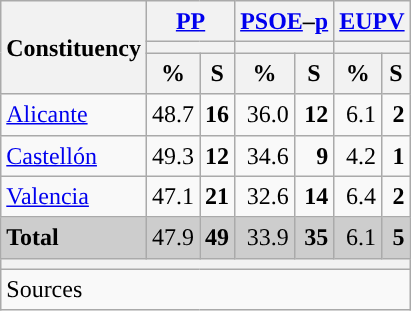<table class="wikitable sortable" style="text-align:right; line-height:20px;">
<tr>
<th rowspan="3">Constituency</th>
<th colspan="2" width="30px" class="unsortable"><a href='#'>PP</a></th>
<th colspan="2" width="30px" class="unsortable"><a href='#'>PSOE</a>–<a href='#'>p</a></th>
<th colspan="2" width="30px" class="unsortable"><a href='#'>EUPV</a></th>
</tr>
<tr>
<th colspan="2" style="background:"></th>
<th colspan="2" style="background:"></th>
<th colspan="2" style="background:"></th>
</tr>
<tr>
<th data-sort-type="number">%</th>
<th data-sort-type="number">S</th>
<th data-sort-type="number">%</th>
<th data-sort-type="number">S</th>
<th data-sort-type="number">%</th>
<th data-sort-type="number">S</th>
</tr>
<tr>
<td align="left"><a href='#'>Alicante</a></td>
<td style="background:">48.7</td>
<td><strong>16</strong></td>
<td>36.0</td>
<td><strong>12</strong></td>
<td>6.1</td>
<td><strong>2</strong></td>
</tr>
<tr>
<td align="left"><a href='#'>Castellón</a></td>
<td style="background:">49.3</td>
<td><strong>12</strong></td>
<td>34.6</td>
<td><strong>9</strong></td>
<td>4.2</td>
<td><strong>1</strong></td>
</tr>
<tr>
<td align="left"><a href='#'>Valencia</a></td>
<td style="background:">47.1</td>
<td><strong>21</strong></td>
<td>32.6</td>
<td><strong>14</strong></td>
<td>6.4</td>
<td><strong>2</strong></td>
</tr>
<tr style="background:#CDCDCD;">
<td align="left"><strong>Total</strong></td>
<td style="background:">47.9</td>
<td><strong>49</strong></td>
<td>33.9</td>
<td><strong>35</strong></td>
<td>6.1</td>
<td><strong>5</strong></td>
</tr>
<tr>
<th colspan="7"></th>
</tr>
<tr>
<th style="text-align:left; font-weight:normal; background:#F9F9F9" colspan="7">Sources</th>
</tr>
</table>
